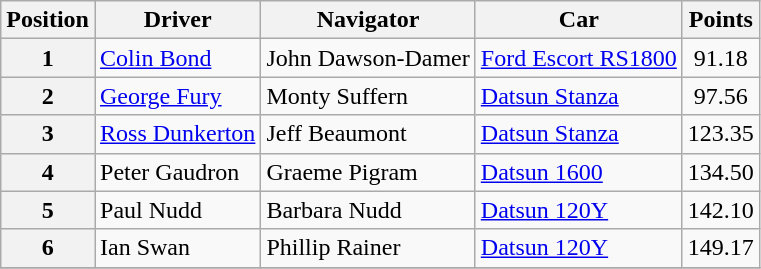<table class="wikitable" border="1">
<tr>
<th>Position</th>
<th>Driver</th>
<th>Navigator</th>
<th>Car</th>
<th>Points</th>
</tr>
<tr>
<th>1</th>
<td><a href='#'>Colin Bond</a></td>
<td>John Dawson-Damer</td>
<td><a href='#'>Ford Escort RS1800</a></td>
<td align="center">91.18</td>
</tr>
<tr>
<th>2</th>
<td><a href='#'>George Fury</a></td>
<td>Monty Suffern</td>
<td><a href='#'>Datsun Stanza</a></td>
<td align="center">97.56</td>
</tr>
<tr>
<th>3</th>
<td><a href='#'>Ross Dunkerton</a></td>
<td>Jeff Beaumont</td>
<td><a href='#'>Datsun Stanza</a></td>
<td align="center">123.35</td>
</tr>
<tr>
<th>4</th>
<td>Peter Gaudron</td>
<td>Graeme Pigram</td>
<td><a href='#'>Datsun 1600</a></td>
<td align="center">134.50</td>
</tr>
<tr>
<th>5</th>
<td>Paul Nudd</td>
<td>Barbara Nudd</td>
<td><a href='#'>Datsun 120Y</a></td>
<td align="center">142.10</td>
</tr>
<tr>
<th>6</th>
<td>Ian Swan</td>
<td>Phillip Rainer</td>
<td><a href='#'>Datsun 120Y</a></td>
<td align="center">149.17</td>
</tr>
<tr>
</tr>
</table>
